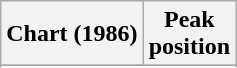<table class="wikitable sortable plainrowheaders" style="text-align:center">
<tr>
<th scope="col">Chart (1986)</th>
<th scope="col">Peak<br>position</th>
</tr>
<tr>
</tr>
<tr>
</tr>
</table>
